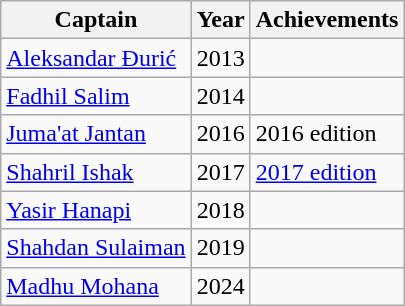<table class="wikitable">
<tr>
<th>Captain</th>
<th>Year</th>
<th>Achievements</th>
</tr>
<tr>
<td> <a href='#'>Aleksandar Đurić</a></td>
<td>2013</td>
<td></td>
</tr>
<tr>
<td> <a href='#'>Fadhil Salim</a></td>
<td>2014</td>
<td></td>
</tr>
<tr>
<td> <a href='#'>Juma'at Jantan</a></td>
<td>2016</td>
<td>2016 edition</td>
</tr>
<tr>
<td> <a href='#'>Shahril Ishak</a></td>
<td>2017</td>
<td><a href='#'>2017 edition</a></td>
</tr>
<tr>
<td> <a href='#'>Yasir Hanapi</a></td>
<td>2018</td>
<td></td>
</tr>
<tr>
<td> <a href='#'>Shahdan Sulaiman</a></td>
<td>2019</td>
<td></td>
</tr>
<tr>
<td> <a href='#'>Madhu Mohana</a></td>
<td>2024</td>
<td></td>
</tr>
</table>
